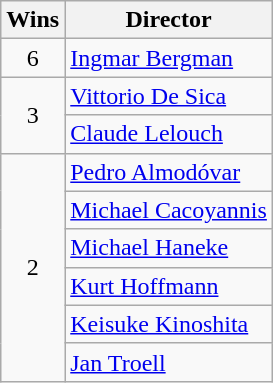<table class="wikitable sortable">
<tr>
<th>Wins</th>
<th>Director</th>
</tr>
<tr>
<td rowspan="1" style="text-align:center">6</td>
<td> <a href='#'>Ingmar Bergman</a></td>
</tr>
<tr>
<td rowspan="2" style="text-align:center">3</td>
<td> <a href='#'>Vittorio De Sica</a></td>
</tr>
<tr>
<td> <a href='#'>Claude Lelouch</a></td>
</tr>
<tr>
<td rowspan="6" style="text-align:center">2</td>
<td> <a href='#'>Pedro Almodóvar</a></td>
</tr>
<tr>
<td> <a href='#'>Michael Cacoyannis</a></td>
</tr>
<tr>
<td> <a href='#'>Michael Haneke</a></td>
</tr>
<tr>
<td> <a href='#'>Kurt Hoffmann</a></td>
</tr>
<tr>
<td> <a href='#'>Keisuke Kinoshita</a></td>
</tr>
<tr>
<td> <a href='#'>Jan Troell</a></td>
</tr>
</table>
